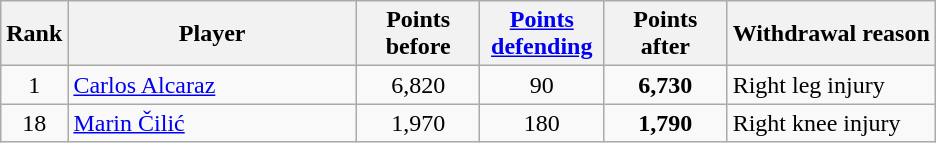<table class="wikitable sortable">
<tr>
<th>Rank</th>
<th style="width:185px;">Player</th>
<th style="width:75px;">Points before</th>
<th style="width:75px;"><a href='#'>Points defending</a></th>
<th style="width:75px;">Points after</th>
<th>Withdrawal reason</th>
</tr>
<tr>
<td style="text-align:center;">1</td>
<td> <a href='#'>Carlos Alcaraz</a></td>
<td style="text-align:center;">6,820</td>
<td style="text-align:center;">90</td>
<td style="text-align:center;"><strong>6,730</strong></td>
<td>Right leg injury</td>
</tr>
<tr>
<td style="text-align:center;">18</td>
<td> <a href='#'>Marin Čilić</a></td>
<td style="text-align:center;">1,970</td>
<td style="text-align:center;">180</td>
<td style="text-align:center;"><strong>1,790</strong></td>
<td>Right knee injury</td>
</tr>
</table>
